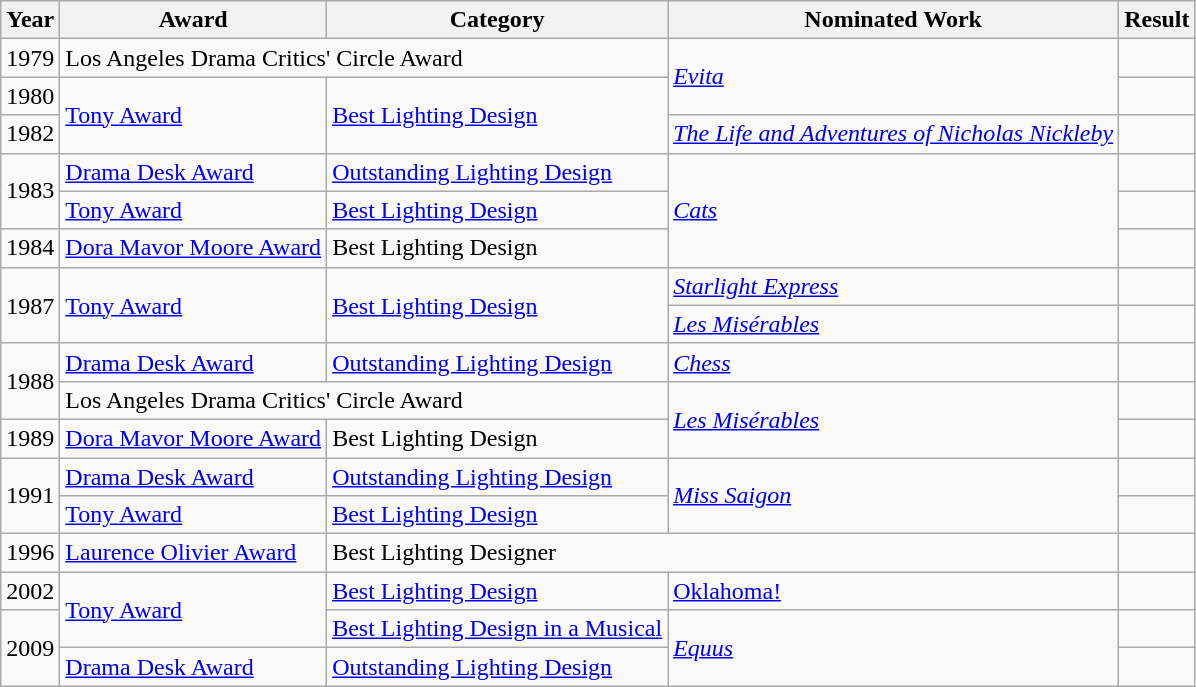<table class="wikitable">
<tr>
<th>Year</th>
<th>Award</th>
<th>Category</th>
<th>Nominated Work</th>
<th>Result</th>
</tr>
<tr>
<td>1979</td>
<td colspan="2">Los Angeles Drama Critics' Circle Award</td>
<td rowspan="2"><em><a href='#'>Evita</a></em></td>
<td></td>
</tr>
<tr>
<td>1980</td>
<td rowspan="2"><a href='#'>Tony Award</a></td>
<td rowspan="2"><a href='#'>Best Lighting Design</a></td>
<td></td>
</tr>
<tr>
<td>1982</td>
<td><em><a href='#'>The Life and Adventures of Nicholas Nickleby</a></em></td>
<td></td>
</tr>
<tr>
<td rowspan="2">1983</td>
<td><a href='#'>Drama Desk Award</a></td>
<td><a href='#'>Outstanding Lighting Design</a></td>
<td rowspan="3"><em><a href='#'>Cats</a></em></td>
<td></td>
</tr>
<tr>
<td><a href='#'>Tony Award</a></td>
<td><a href='#'>Best Lighting Design</a></td>
<td></td>
</tr>
<tr>
<td>1984</td>
<td><a href='#'>Dora Mavor Moore Award</a></td>
<td>Best Lighting Design</td>
<td></td>
</tr>
<tr>
<td rowspan="2">1987</td>
<td rowspan="2"><a href='#'>Tony Award</a></td>
<td rowspan="2"><a href='#'>Best Lighting Design</a></td>
<td><em><a href='#'>Starlight Express</a></em></td>
<td></td>
</tr>
<tr>
<td><em><a href='#'>Les Misérables</a></em></td>
<td></td>
</tr>
<tr>
<td rowspan="2">1988</td>
<td><a href='#'>Drama Desk Award</a></td>
<td><a href='#'>Outstanding Lighting Design</a></td>
<td><em><a href='#'>Chess</a></em></td>
<td></td>
</tr>
<tr>
<td colspan="2">Los Angeles Drama Critics' Circle Award</td>
<td rowspan="2"><em><a href='#'>Les Misérables</a></em></td>
<td></td>
</tr>
<tr>
<td>1989</td>
<td><a href='#'>Dora Mavor Moore Award</a></td>
<td>Best Lighting Design</td>
<td></td>
</tr>
<tr>
<td rowspan="2">1991</td>
<td><a href='#'>Drama Desk Award</a></td>
<td><a href='#'>Outstanding Lighting Design</a></td>
<td rowspan="2"><em><a href='#'>Miss Saigon</a></em></td>
<td></td>
</tr>
<tr>
<td><a href='#'>Tony Award</a></td>
<td><a href='#'>Best Lighting Design</a></td>
<td></td>
</tr>
<tr>
<td>1996</td>
<td><a href='#'>Laurence Olivier Award</a></td>
<td colspan="2">Best Lighting Designer</td>
<td></td>
</tr>
<tr>
<td>2002</td>
<td rowspan="2"><a href='#'>Tony Award</a></td>
<td><a href='#'>Best Lighting Design</a></td>
<td><a href='#'>Oklahoma!</a></td>
<td></td>
</tr>
<tr>
<td rowspan="2">2009</td>
<td><a href='#'>Best Lighting Design in a Musical</a></td>
<td rowspan="2"><em><a href='#'>Equus</a></em></td>
<td></td>
</tr>
<tr>
<td><a href='#'>Drama Desk Award</a></td>
<td><a href='#'>Outstanding Lighting Design</a></td>
<td></td>
</tr>
</table>
